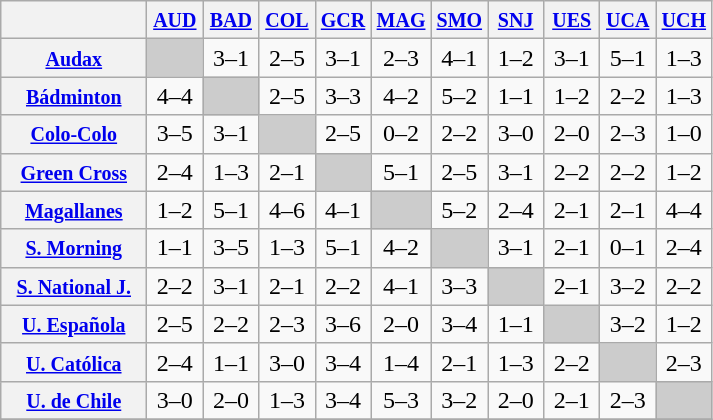<table class="wikitable" style="text-align:center">
<tr>
<th width="90"> </th>
<th width="30"><small><a href='#'>AUD</a></small></th>
<th width="30"><small><a href='#'>BAD</a></small></th>
<th width="30"><small><a href='#'>COL</a></small></th>
<th width="30"><small><a href='#'>GCR</a></small></th>
<th width="30"><small><a href='#'>MAG</a></small></th>
<th width="30"><small><a href='#'>SMO</a></small></th>
<th width="30"><small><a href='#'>SNJ</a></small></th>
<th width="30"><small><a href='#'>UES</a></small></th>
<th width="30"><small><a href='#'>UCA</a></small></th>
<th width="30"><small><a href='#'>UCH</a></small></th>
</tr>
<tr>
<th><small><a href='#'>Audax</a></small></th>
<td bgcolor="#CCCCCC"></td>
<td>3–1</td>
<td>2–5</td>
<td>3–1</td>
<td>2–3</td>
<td>4–1</td>
<td>1–2</td>
<td>3–1</td>
<td>5–1</td>
<td>1–3</td>
</tr>
<tr>
<th><small><a href='#'>Bádminton</a></small></th>
<td>4–4</td>
<td bgcolor="#CCCCCC"></td>
<td>2–5</td>
<td>3–3</td>
<td>4–2</td>
<td>5–2</td>
<td>1–1</td>
<td>1–2</td>
<td>2–2</td>
<td>1–3</td>
</tr>
<tr>
<th><small><a href='#'>Colo-Colo</a></small></th>
<td>3–5</td>
<td>3–1</td>
<td bgcolor="#CCCCCC"></td>
<td>2–5</td>
<td>0–2</td>
<td>2–2</td>
<td>3–0</td>
<td>2–0</td>
<td>2–3</td>
<td>1–0</td>
</tr>
<tr>
<th><small><a href='#'>Green Cross</a></small></th>
<td>2–4</td>
<td>1–3</td>
<td>2–1</td>
<td bgcolor="#CCCCCC"></td>
<td>5–1</td>
<td>2–5</td>
<td>3–1</td>
<td>2–2</td>
<td>2–2</td>
<td>1–2</td>
</tr>
<tr>
<th><small><a href='#'>Magallanes</a></small></th>
<td>1–2</td>
<td>5–1</td>
<td>4–6</td>
<td>4–1</td>
<td bgcolor="#CCCCCC"></td>
<td>5–2</td>
<td>2–4</td>
<td>2–1</td>
<td>2–1</td>
<td>4–4</td>
</tr>
<tr>
<th><small><a href='#'>S. Morning</a></small></th>
<td>1–1</td>
<td>3–5</td>
<td>1–3</td>
<td>5–1</td>
<td>4–2</td>
<td bgcolor="#CCCCCC"></td>
<td>3–1</td>
<td>2–1</td>
<td>0–1</td>
<td>2–4</td>
</tr>
<tr>
<th><small><a href='#'>S. National J.</a></small></th>
<td>2–2</td>
<td>3–1</td>
<td>2–1</td>
<td>2–2</td>
<td>4–1</td>
<td>3–3</td>
<td bgcolor="#CCCCCC"></td>
<td>2–1</td>
<td>3–2</td>
<td>2–2</td>
</tr>
<tr>
<th><small><a href='#'>U. Española</a></small></th>
<td>2–5</td>
<td>2–2</td>
<td>2–3</td>
<td>3–6</td>
<td>2–0</td>
<td>3–4</td>
<td>1–1</td>
<td bgcolor="#CCCCCC"></td>
<td>3–2</td>
<td>1–2</td>
</tr>
<tr>
<th><small><a href='#'>U. Católica</a></small></th>
<td>2–4</td>
<td>1–1</td>
<td>3–0</td>
<td>3–4</td>
<td>1–4</td>
<td>2–1</td>
<td>1–3</td>
<td>2–2</td>
<td bgcolor="#CCCCCC"></td>
<td>2–3</td>
</tr>
<tr>
<th><small><a href='#'>U. de Chile</a></small></th>
<td>3–0</td>
<td>2–0</td>
<td>1–3</td>
<td>3–4</td>
<td>5–3</td>
<td>3–2</td>
<td>2–0</td>
<td>2–1</td>
<td>2–3</td>
<td bgcolor="#CCCCCC"></td>
</tr>
<tr>
</tr>
</table>
